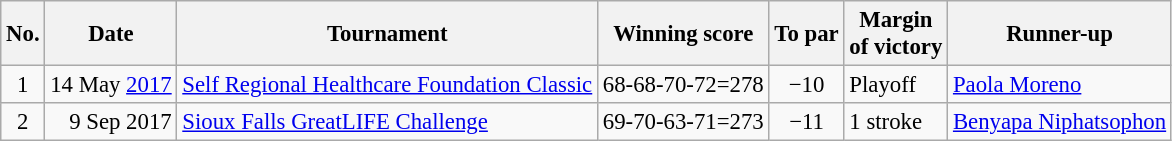<table class="wikitable" style="font-size:95%;">
<tr>
<th>No.</th>
<th>Date</th>
<th>Tournament</th>
<th>Winning score</th>
<th>To par</th>
<th>Margin<br>of victory</th>
<th>Runner-up</th>
</tr>
<tr>
<td align=center>1</td>
<td align=right>14 May <a href='#'>2017</a></td>
<td><a href='#'>Self Regional Healthcare Foundation Classic</a></td>
<td align=right>68-68-70-72=278</td>
<td align=center>−10</td>
<td>Playoff</td>
<td> <a href='#'>Paola Moreno</a></td>
</tr>
<tr>
<td align=center>2</td>
<td align=right>9 Sep 2017</td>
<td><a href='#'>Sioux Falls GreatLIFE Challenge</a></td>
<td align=right>69-70-63-71=273</td>
<td align=center>−11</td>
<td>1 stroke</td>
<td> <a href='#'>Benyapa Niphatsophon</a></td>
</tr>
</table>
